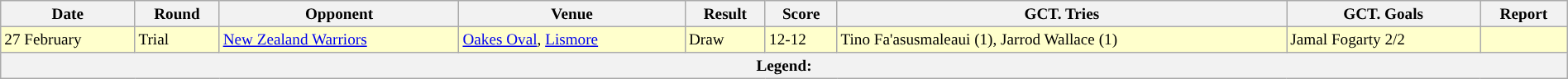<table class="wikitable" style="font-size:80%; width:100%;">
<tr>
<th>Date</th>
<th>Round</th>
<th>Opponent</th>
<th>Venue</th>
<th>Result</th>
<th>Score</th>
<th>GCT. Tries</th>
<th>GCT. Goals</th>
<th>Report</th>
</tr>
<tr style="background:#FFFFCC">
<td>27 February</td>
<td>Trial</td>
<td> <a href='#'>New Zealand Warriors</a></td>
<td><a href='#'>Oakes Oval</a>, <a href='#'>Lismore</a></td>
<td>Draw</td>
<td>12-12</td>
<td>Tino Fa'asusmaleaui (1), Jarrod Wallace (1)</td>
<td>Jamal Fogarty 2/2</td>
<td></td>
</tr>
<tr>
<th colspan="9"><strong>Legend</strong>:<br>   </th>
</tr>
</table>
